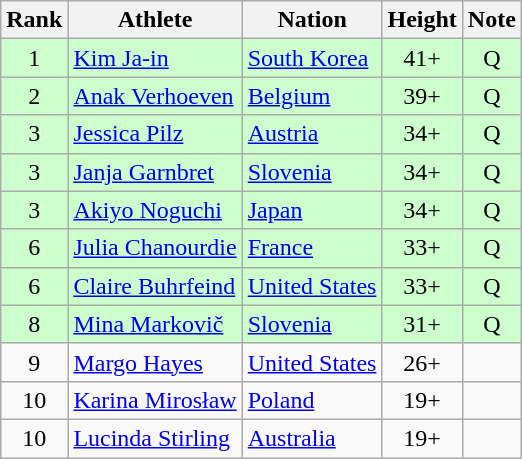<table class="wikitable sortable" style="text-align:center">
<tr>
<th>Rank</th>
<th>Athlete</th>
<th>Nation</th>
<th>Height</th>
<th>Note</th>
</tr>
<tr bgcolor=ccffcc>
<td>1</td>
<td align=left><a href='#'>Kim Ja-in</a></td>
<td align=left> <a href='#'>South Korea</a></td>
<td>41+</td>
<td>Q</td>
</tr>
<tr bgcolor=ccffcc>
<td>2</td>
<td align=left><a href='#'>Anak Verhoeven</a></td>
<td align=left> <a href='#'>Belgium</a></td>
<td>39+</td>
<td>Q</td>
</tr>
<tr bgcolor=ccffcc>
<td>3</td>
<td align=left><a href='#'>Jessica Pilz</a></td>
<td align=left> <a href='#'>Austria</a></td>
<td>34+</td>
<td>Q</td>
</tr>
<tr bgcolor=ccffcc>
<td>3</td>
<td align=left><a href='#'>Janja Garnbret</a></td>
<td align=left> <a href='#'>Slovenia</a></td>
<td>34+</td>
<td>Q</td>
</tr>
<tr bgcolor=ccffcc>
<td>3</td>
<td align=left><a href='#'>Akiyo Noguchi</a></td>
<td align=left> <a href='#'>Japan</a></td>
<td>34+</td>
<td>Q</td>
</tr>
<tr bgcolor=ccffcc>
<td>6</td>
<td align=left><a href='#'>Julia Chanourdie</a></td>
<td align=left> <a href='#'>France</a></td>
<td>33+</td>
<td>Q</td>
</tr>
<tr bgcolor=ccffcc>
<td>6</td>
<td align=left><a href='#'>Claire Buhrfeind</a></td>
<td align=left> <a href='#'>United States</a></td>
<td>33+</td>
<td>Q</td>
</tr>
<tr bgcolor=ccffcc>
<td>8</td>
<td align=left><a href='#'>Mina Markovič</a></td>
<td align=left> <a href='#'>Slovenia</a></td>
<td>31+</td>
<td>Q</td>
</tr>
<tr>
<td>9</td>
<td align=left><a href='#'>Margo Hayes</a></td>
<td align=left> <a href='#'>United States</a></td>
<td>26+</td>
<td></td>
</tr>
<tr>
<td>10</td>
<td align=left><a href='#'>Karina Mirosław</a></td>
<td align=left> <a href='#'>Poland</a></td>
<td>19+</td>
<td></td>
</tr>
<tr>
<td>10</td>
<td align=left><a href='#'>Lucinda Stirling</a></td>
<td align=left> <a href='#'>Australia</a></td>
<td>19+</td>
<td></td>
</tr>
</table>
